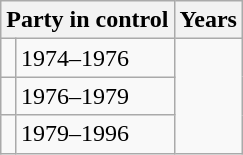<table class="wikitable">
<tr>
<th colspan="2">Party in control</th>
<th>Years</th>
</tr>
<tr>
<td></td>
<td>1974–1976</td>
</tr>
<tr>
<td></td>
<td>1976–1979</td>
</tr>
<tr>
<td></td>
<td>1979–1996</td>
</tr>
</table>
